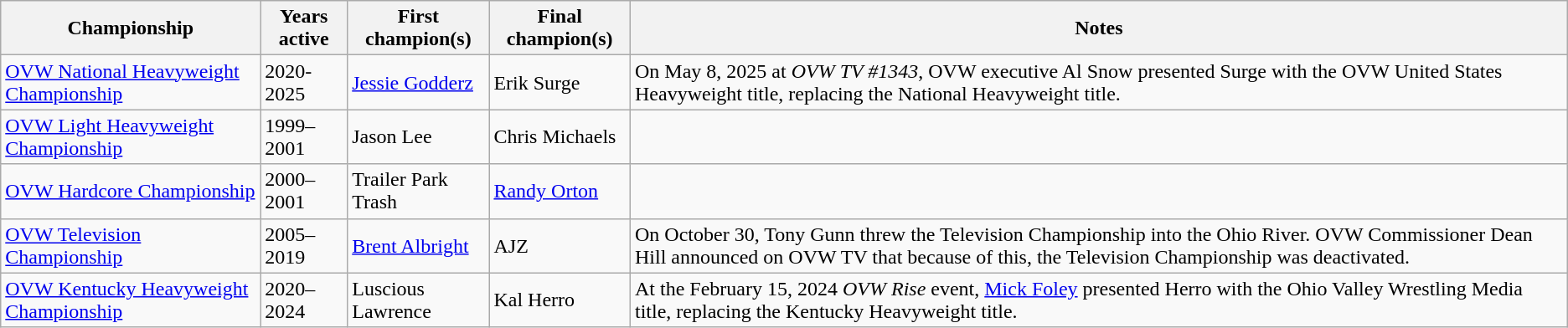<table class="wikitable sortable" border="2">
<tr>
<th scope="col">Championship</th>
<th scope="col">Years active</th>
<th scope="col" class="unsortable">First champion(s)</th>
<th scope="col" class="unsortable">Final champion(s)</th>
<th scope="col" class="unsortable">Notes</th>
</tr>
<tr>
<td scope="row"><a href='#'>OVW National Heavyweight Championship</a></td>
<td>2020-2025</td>
<td><a href='#'>Jessie Godderz</a></td>
<td>Erik Surge</td>
<td>On May 8, 2025 at <em>OVW TV #1343</em>, OVW executive Al Snow presented Surge with the OVW United States Heavyweight title, replacing the National Heavyweight title.</td>
</tr>
<tr>
<td scope="row"><a href='#'>OVW Light Heavyweight Championship</a></td>
<td>1999–2001</td>
<td>Jason Lee</td>
<td>Chris Michaels</td>
<td></td>
</tr>
<tr>
<td scope="row"><a href='#'>OVW Hardcore Championship</a></td>
<td>2000–2001</td>
<td>Trailer Park Trash</td>
<td><a href='#'>Randy Orton</a></td>
<td></td>
</tr>
<tr>
<td scope="row"><a href='#'>OVW Television Championship</a></td>
<td>2005–2019</td>
<td><a href='#'>Brent Albright</a></td>
<td>AJZ</td>
<td>On October 30, Tony Gunn threw the Television Championship into the Ohio River. OVW Commissioner Dean Hill announced on OVW TV that because of this, the Television Championship was deactivated.</td>
</tr>
<tr>
<td scope="row"><a href='#'>OVW Kentucky Heavyweight Championship</a></td>
<td>2020–2024</td>
<td>Luscious Lawrence</td>
<td>Kal Herro</td>
<td>At the February 15, 2024 <em>OVW Rise</em> event, <a href='#'>Mick Foley</a> presented Herro with the Ohio Valley Wrestling Media title, replacing the Kentucky Heavyweight title.</td>
</tr>
</table>
